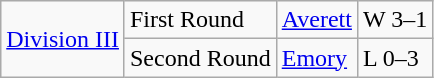<table class="wikitable">
<tr>
<td rowspan="5"><a href='#'>Division III</a></td>
<td>First Round</td>
<td><a href='#'>Averett</a></td>
<td>W 3–1</td>
</tr>
<tr>
<td>Second Round</td>
<td><a href='#'>Emory</a></td>
<td>L 0–3</td>
</tr>
</table>
